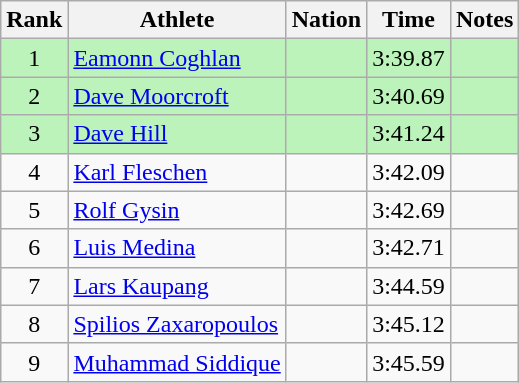<table class="wikitable sortable" style="text-align:center">
<tr>
<th>Rank</th>
<th>Athlete</th>
<th>Nation</th>
<th>Time</th>
<th>Notes</th>
</tr>
<tr style="background:#bbf3bb;">
<td>1</td>
<td align=left><a href='#'>Eamonn Coghlan</a></td>
<td align=left></td>
<td>3:39.87</td>
<td></td>
</tr>
<tr style="background:#bbf3bb;">
<td>2</td>
<td align=left><a href='#'>Dave Moorcroft</a></td>
<td align=left></td>
<td>3:40.69</td>
<td></td>
</tr>
<tr style="background:#bbf3bb;">
<td>3</td>
<td align=left><a href='#'>Dave Hill</a></td>
<td align=left></td>
<td>3:41.24</td>
<td></td>
</tr>
<tr>
<td>4</td>
<td align=left><a href='#'>Karl Fleschen</a></td>
<td align=left></td>
<td>3:42.09</td>
<td></td>
</tr>
<tr>
<td>5</td>
<td align=left><a href='#'>Rolf Gysin</a></td>
<td align=left></td>
<td>3:42.69</td>
<td></td>
</tr>
<tr>
<td>6</td>
<td align=left><a href='#'>Luis Medina</a></td>
<td align=left></td>
<td>3:42.71</td>
<td></td>
</tr>
<tr>
<td>7</td>
<td align=left><a href='#'>Lars Kaupang</a></td>
<td align=left></td>
<td>3:44.59</td>
<td></td>
</tr>
<tr>
<td>8</td>
<td align=left><a href='#'>Spilios Zaxaropoulos</a></td>
<td align=left></td>
<td>3:45.12</td>
<td></td>
</tr>
<tr>
<td>9</td>
<td align=left><a href='#'>Muhammad Siddique</a></td>
<td align=left></td>
<td>3:45.59</td>
<td></td>
</tr>
</table>
